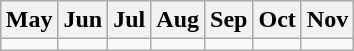<table class="wikitable" style="margin: 1em auto 1em auto;">
<tr>
<th><strong>May</strong></th>
<th><strong>Jun</strong></th>
<th><strong>Jul</strong></th>
<th><strong>Aug</strong></th>
<th><strong>Sep</strong></th>
<th><strong>Oct</strong></th>
<th><strong>Nov</strong></th>
</tr>
<tr>
<td></td>
<td></td>
<td></td>
<td></td>
<td></td>
<td></td>
<td></td>
</tr>
</table>
